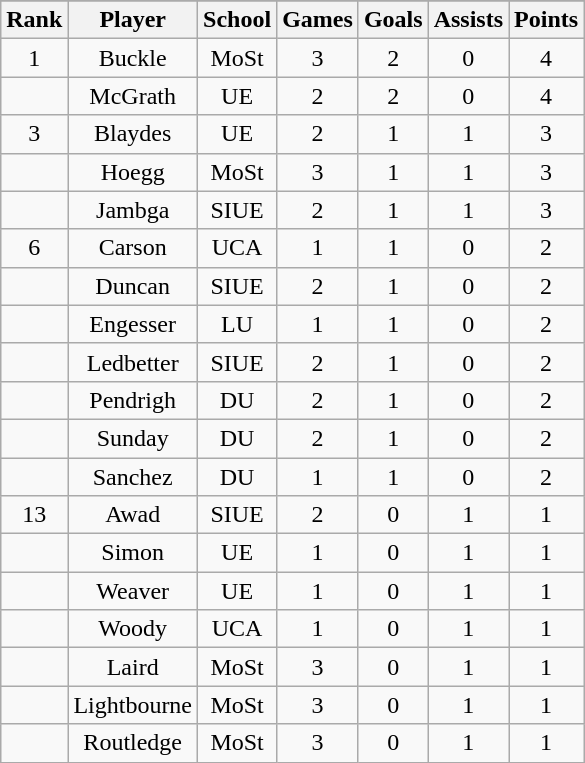<table class="wikitable" style="text-align:center">
<tr>
</tr>
<tr>
<th>Rank</th>
<th>Player</th>
<th>School</th>
<th>Games</th>
<th>Goals</th>
<th>Assists</th>
<th>Points</th>
</tr>
<tr>
<td>1</td>
<td>Buckle</td>
<td>MoSt</td>
<td>3</td>
<td>2</td>
<td>0</td>
<td>4</td>
</tr>
<tr>
<td></td>
<td>McGrath</td>
<td>UE</td>
<td>2</td>
<td>2</td>
<td>0</td>
<td>4</td>
</tr>
<tr>
<td>3</td>
<td>Blaydes</td>
<td>UE</td>
<td>2</td>
<td>1</td>
<td>1</td>
<td>3</td>
</tr>
<tr>
<td></td>
<td>Hoegg</td>
<td>MoSt</td>
<td>3</td>
<td>1</td>
<td>1</td>
<td>3</td>
</tr>
<tr>
<td></td>
<td>Jambga</td>
<td>SIUE</td>
<td>2</td>
<td>1</td>
<td>1</td>
<td>3</td>
</tr>
<tr>
<td>6</td>
<td>Carson</td>
<td>UCA</td>
<td>1</td>
<td>1</td>
<td>0</td>
<td>2</td>
</tr>
<tr>
<td></td>
<td>Duncan</td>
<td>SIUE</td>
<td>2</td>
<td>1</td>
<td>0</td>
<td>2</td>
</tr>
<tr>
<td></td>
<td>Engesser</td>
<td>LU</td>
<td>1</td>
<td>1</td>
<td>0</td>
<td>2</td>
</tr>
<tr>
<td></td>
<td>Ledbetter</td>
<td>SIUE</td>
<td>2</td>
<td>1</td>
<td>0</td>
<td>2</td>
</tr>
<tr>
<td></td>
<td>Pendrigh</td>
<td>DU</td>
<td>2</td>
<td>1</td>
<td>0</td>
<td>2</td>
</tr>
<tr>
<td></td>
<td>Sunday</td>
<td>DU</td>
<td>2</td>
<td>1</td>
<td>0</td>
<td>2</td>
</tr>
<tr>
<td></td>
<td>Sanchez</td>
<td>DU</td>
<td>1</td>
<td>1</td>
<td>0</td>
<td>2</td>
</tr>
<tr>
<td>13</td>
<td>Awad</td>
<td>SIUE</td>
<td>2</td>
<td>0</td>
<td>1</td>
<td>1</td>
</tr>
<tr>
<td></td>
<td>Simon</td>
<td>UE</td>
<td>1</td>
<td>0</td>
<td>1</td>
<td>1</td>
</tr>
<tr>
<td></td>
<td>Weaver</td>
<td>UE</td>
<td>1</td>
<td>0</td>
<td>1</td>
<td>1</td>
</tr>
<tr>
<td></td>
<td>Woody</td>
<td>UCA</td>
<td>1</td>
<td>0</td>
<td>1</td>
<td>1</td>
</tr>
<tr>
<td></td>
<td>Laird</td>
<td>MoSt</td>
<td>3</td>
<td>0</td>
<td>1</td>
<td>1</td>
</tr>
<tr>
<td></td>
<td>Lightbourne</td>
<td>MoSt</td>
<td>3</td>
<td>0</td>
<td>1</td>
<td>1</td>
</tr>
<tr>
<td></td>
<td>Routledge</td>
<td>MoSt</td>
<td>3</td>
<td>0</td>
<td>1</td>
<td>1</td>
</tr>
</table>
